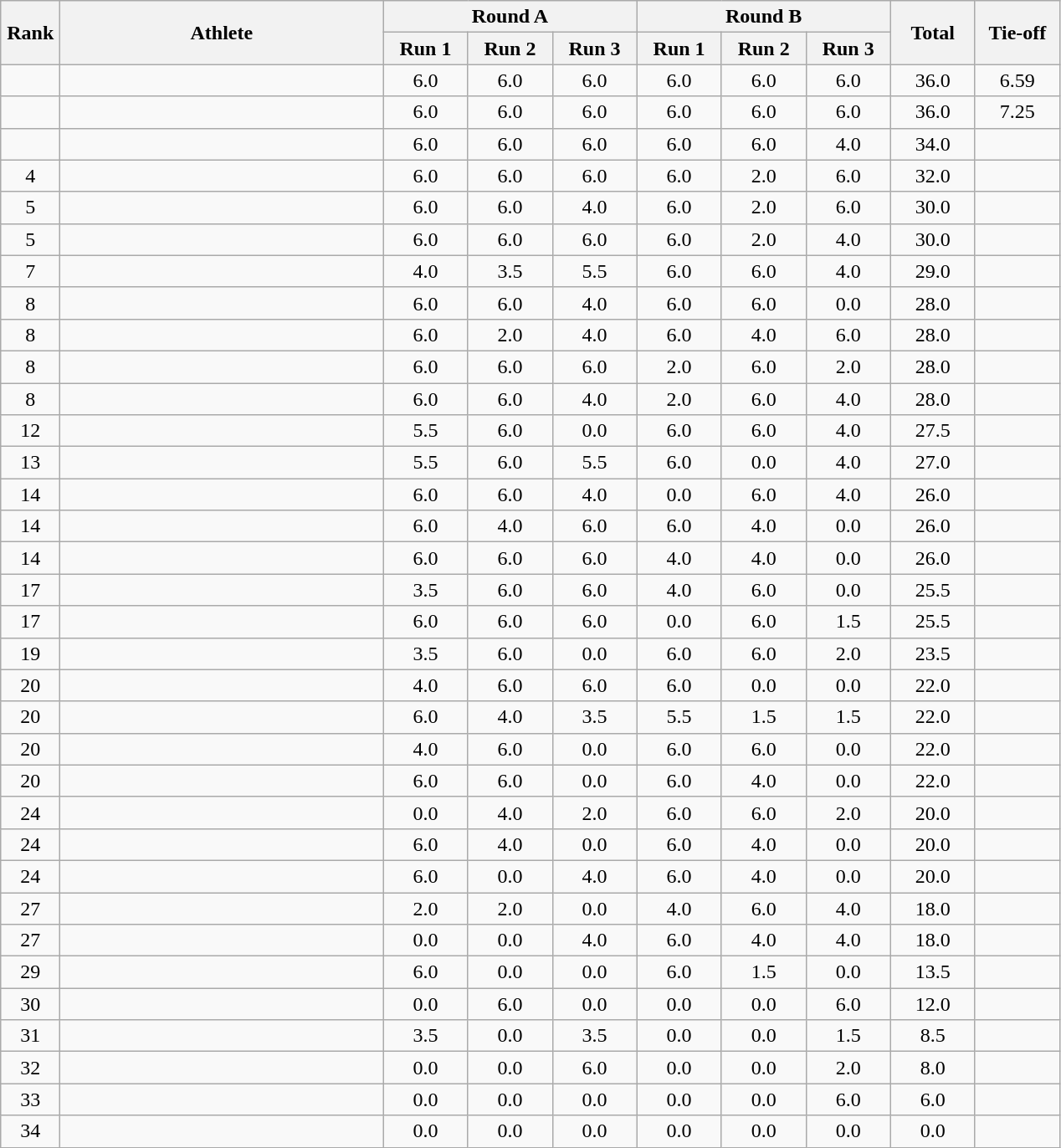<table class=wikitable style="text-align:center">
<tr>
<th rowspan=2 width=40>Rank</th>
<th rowspan=2 width=250>Athlete</th>
<th colspan=3>Round A</th>
<th colspan=3>Round B</th>
<th rowspan=2 width=60>Total</th>
<th rowspan=2 width=60>Tie-off</th>
</tr>
<tr>
<th width=60>Run 1</th>
<th width=60>Run 2</th>
<th width=60>Run 3</th>
<th width=60>Run 1</th>
<th width=60>Run 2</th>
<th width=60>Run 3</th>
</tr>
<tr>
<td></td>
<td style="text-align:left"></td>
<td>6.0</td>
<td>6.0</td>
<td>6.0</td>
<td>6.0</td>
<td>6.0</td>
<td>6.0</td>
<td>36.0</td>
<td>6.59</td>
</tr>
<tr>
<td></td>
<td style="text-align:left"></td>
<td>6.0</td>
<td>6.0</td>
<td>6.0</td>
<td>6.0</td>
<td>6.0</td>
<td>6.0</td>
<td>36.0</td>
<td>7.25</td>
</tr>
<tr>
<td></td>
<td style="text-align:left"></td>
<td>6.0</td>
<td>6.0</td>
<td>6.0</td>
<td>6.0</td>
<td>6.0</td>
<td>4.0</td>
<td>34.0</td>
<td></td>
</tr>
<tr>
<td>4</td>
<td style="text-align:left"></td>
<td>6.0</td>
<td>6.0</td>
<td>6.0</td>
<td>6.0</td>
<td>2.0</td>
<td>6.0</td>
<td>32.0</td>
<td></td>
</tr>
<tr>
<td>5</td>
<td style="text-align:left"></td>
<td>6.0</td>
<td>6.0</td>
<td>4.0</td>
<td>6.0</td>
<td>2.0</td>
<td>6.0</td>
<td>30.0</td>
<td></td>
</tr>
<tr>
<td>5</td>
<td style="text-align:left"></td>
<td>6.0</td>
<td>6.0</td>
<td>6.0</td>
<td>6.0</td>
<td>2.0</td>
<td>4.0</td>
<td>30.0</td>
<td></td>
</tr>
<tr>
<td>7</td>
<td style="text-align:left"></td>
<td>4.0</td>
<td>3.5</td>
<td>5.5</td>
<td>6.0</td>
<td>6.0</td>
<td>4.0</td>
<td>29.0</td>
<td></td>
</tr>
<tr>
<td>8</td>
<td style="text-align:left"></td>
<td>6.0</td>
<td>6.0</td>
<td>4.0</td>
<td>6.0</td>
<td>6.0</td>
<td>0.0</td>
<td>28.0</td>
<td></td>
</tr>
<tr>
<td>8</td>
<td style="text-align:left"></td>
<td>6.0</td>
<td>2.0</td>
<td>4.0</td>
<td>6.0</td>
<td>4.0</td>
<td>6.0</td>
<td>28.0</td>
<td></td>
</tr>
<tr>
<td>8</td>
<td style="text-align:left"></td>
<td>6.0</td>
<td>6.0</td>
<td>6.0</td>
<td>2.0</td>
<td>6.0</td>
<td>2.0</td>
<td>28.0</td>
<td></td>
</tr>
<tr>
<td>8</td>
<td style="text-align:left"></td>
<td>6.0</td>
<td>6.0</td>
<td>4.0</td>
<td>2.0</td>
<td>6.0</td>
<td>4.0</td>
<td>28.0</td>
<td></td>
</tr>
<tr>
<td>12</td>
<td style="text-align:left"></td>
<td>5.5</td>
<td>6.0</td>
<td>0.0</td>
<td>6.0</td>
<td>6.0</td>
<td>4.0</td>
<td>27.5</td>
<td></td>
</tr>
<tr>
<td>13</td>
<td style="text-align:left"></td>
<td>5.5</td>
<td>6.0</td>
<td>5.5</td>
<td>6.0</td>
<td>0.0</td>
<td>4.0</td>
<td>27.0</td>
<td></td>
</tr>
<tr>
<td>14</td>
<td style="text-align:left"></td>
<td>6.0</td>
<td>6.0</td>
<td>4.0</td>
<td>0.0</td>
<td>6.0</td>
<td>4.0</td>
<td>26.0</td>
<td></td>
</tr>
<tr>
<td>14</td>
<td style="text-align:left"></td>
<td>6.0</td>
<td>4.0</td>
<td>6.0</td>
<td>6.0</td>
<td>4.0</td>
<td>0.0</td>
<td>26.0</td>
<td></td>
</tr>
<tr>
<td>14</td>
<td style="text-align:left"></td>
<td>6.0</td>
<td>6.0</td>
<td>6.0</td>
<td>4.0</td>
<td>4.0</td>
<td>0.0</td>
<td>26.0</td>
<td></td>
</tr>
<tr>
<td>17</td>
<td style="text-align:left"></td>
<td>3.5</td>
<td>6.0</td>
<td>6.0</td>
<td>4.0</td>
<td>6.0</td>
<td>0.0</td>
<td>25.5</td>
<td></td>
</tr>
<tr>
<td>17</td>
<td style="text-align:left"></td>
<td>6.0</td>
<td>6.0</td>
<td>6.0</td>
<td>0.0</td>
<td>6.0</td>
<td>1.5</td>
<td>25.5</td>
<td></td>
</tr>
<tr>
<td>19</td>
<td style="text-align:left"></td>
<td>3.5</td>
<td>6.0</td>
<td>0.0</td>
<td>6.0</td>
<td>6.0</td>
<td>2.0</td>
<td>23.5</td>
<td></td>
</tr>
<tr>
<td>20</td>
<td style="text-align:left"></td>
<td>4.0</td>
<td>6.0</td>
<td>6.0</td>
<td>6.0</td>
<td>0.0</td>
<td>0.0</td>
<td>22.0</td>
<td></td>
</tr>
<tr>
<td>20</td>
<td style="text-align:left"></td>
<td>6.0</td>
<td>4.0</td>
<td>3.5</td>
<td>5.5</td>
<td>1.5</td>
<td>1.5</td>
<td>22.0</td>
<td></td>
</tr>
<tr>
<td>20</td>
<td style="text-align:left"></td>
<td>4.0</td>
<td>6.0</td>
<td>0.0</td>
<td>6.0</td>
<td>6.0</td>
<td>0.0</td>
<td>22.0</td>
<td></td>
</tr>
<tr>
<td>20</td>
<td style="text-align:left"></td>
<td>6.0</td>
<td>6.0</td>
<td>0.0</td>
<td>6.0</td>
<td>4.0</td>
<td>0.0</td>
<td>22.0</td>
<td></td>
</tr>
<tr>
<td>24</td>
<td style="text-align:left"></td>
<td>0.0</td>
<td>4.0</td>
<td>2.0</td>
<td>6.0</td>
<td>6.0</td>
<td>2.0</td>
<td>20.0</td>
<td></td>
</tr>
<tr>
<td>24</td>
<td style="text-align:left"></td>
<td>6.0</td>
<td>4.0</td>
<td>0.0</td>
<td>6.0</td>
<td>4.0</td>
<td>0.0</td>
<td>20.0</td>
<td></td>
</tr>
<tr>
<td>24</td>
<td style="text-align:left"></td>
<td>6.0</td>
<td>0.0</td>
<td>4.0</td>
<td>6.0</td>
<td>4.0</td>
<td>0.0</td>
<td>20.0</td>
<td></td>
</tr>
<tr>
<td>27</td>
<td style="text-align:left"></td>
<td>2.0</td>
<td>2.0</td>
<td>0.0</td>
<td>4.0</td>
<td>6.0</td>
<td>4.0</td>
<td>18.0</td>
<td></td>
</tr>
<tr>
<td>27</td>
<td style="text-align:left"></td>
<td>0.0</td>
<td>0.0</td>
<td>4.0</td>
<td>6.0</td>
<td>4.0</td>
<td>4.0</td>
<td>18.0</td>
<td></td>
</tr>
<tr>
<td>29</td>
<td style="text-align:left"></td>
<td>6.0</td>
<td>0.0</td>
<td>0.0</td>
<td>6.0</td>
<td>1.5</td>
<td>0.0</td>
<td>13.5</td>
<td></td>
</tr>
<tr>
<td>30</td>
<td style="text-align:left"></td>
<td>0.0</td>
<td>6.0</td>
<td>0.0</td>
<td>0.0</td>
<td>0.0</td>
<td>6.0</td>
<td>12.0</td>
<td></td>
</tr>
<tr>
<td>31</td>
<td style="text-align:left"></td>
<td>3.5</td>
<td>0.0</td>
<td>3.5</td>
<td>0.0</td>
<td>0.0</td>
<td>1.5</td>
<td>8.5</td>
<td></td>
</tr>
<tr>
<td>32</td>
<td style="text-align:left"></td>
<td>0.0</td>
<td>0.0</td>
<td>6.0</td>
<td>0.0</td>
<td>0.0</td>
<td>2.0</td>
<td>8.0</td>
<td></td>
</tr>
<tr>
<td>33</td>
<td style="text-align:left"></td>
<td>0.0</td>
<td>0.0</td>
<td>0.0</td>
<td>0.0</td>
<td>0.0</td>
<td>6.0</td>
<td>6.0</td>
<td></td>
</tr>
<tr>
<td>34</td>
<td style="text-align:left"></td>
<td>0.0</td>
<td>0.0</td>
<td>0.0</td>
<td>0.0</td>
<td>0.0</td>
<td>0.0</td>
<td>0.0</td>
<td></td>
</tr>
</table>
